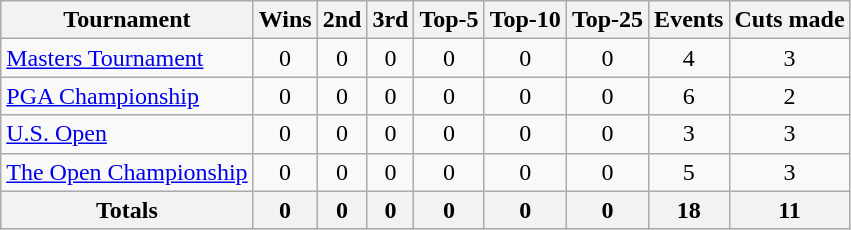<table class=wikitable style=text-align:center>
<tr>
<th>Tournament</th>
<th>Wins</th>
<th>2nd</th>
<th>3rd</th>
<th>Top-5</th>
<th>Top-10</th>
<th>Top-25</th>
<th>Events</th>
<th>Cuts made</th>
</tr>
<tr>
<td align=left><a href='#'>Masters Tournament</a></td>
<td>0</td>
<td>0</td>
<td>0</td>
<td>0</td>
<td>0</td>
<td>0</td>
<td>4</td>
<td>3</td>
</tr>
<tr>
<td align=left><a href='#'>PGA Championship</a></td>
<td>0</td>
<td>0</td>
<td>0</td>
<td>0</td>
<td>0</td>
<td>0</td>
<td>6</td>
<td>2</td>
</tr>
<tr>
<td align=left><a href='#'>U.S. Open</a></td>
<td>0</td>
<td>0</td>
<td>0</td>
<td>0</td>
<td>0</td>
<td>0</td>
<td>3</td>
<td>3</td>
</tr>
<tr>
<td align=left><a href='#'>The Open Championship</a></td>
<td>0</td>
<td>0</td>
<td>0</td>
<td>0</td>
<td>0</td>
<td>0</td>
<td>5</td>
<td>3</td>
</tr>
<tr>
<th>Totals</th>
<th>0</th>
<th>0</th>
<th>0</th>
<th>0</th>
<th>0</th>
<th>0</th>
<th>18</th>
<th>11</th>
</tr>
</table>
